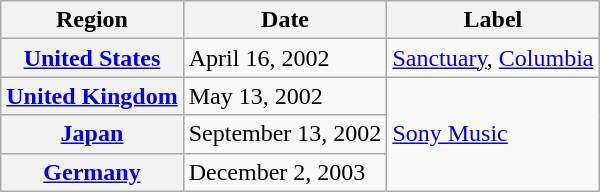<table class="wikitable sortable plainrowheaders">
<tr>
<th scope="col">Region</th>
<th scope="col">Date</th>
<th scope="col">Label</th>
</tr>
<tr>
<th scope="row"><a href='#'>United States</a></th>
<td>April 16, 2002</td>
<td><a href='#'>Sanctuary</a>, <a href='#'>Columbia</a></td>
</tr>
<tr>
<th scope="row"><a href='#'>United Kingdom</a></th>
<td>May 13, 2002</td>
<td rowspan="3"><a href='#'>Sony Music</a></td>
</tr>
<tr>
<th scope="row"><a href='#'>Japan</a></th>
<td>September 13, 2002</td>
</tr>
<tr>
<th scope="row"><a href='#'>Germany</a></th>
<td>December 2, 2003</td>
</tr>
</table>
